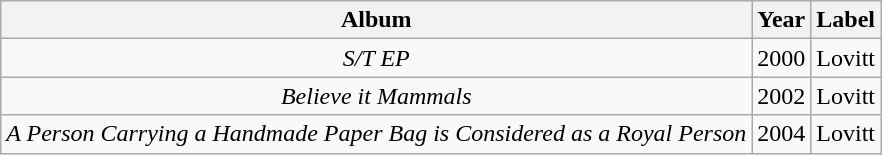<table class="wikitable" style="text-align: center;">
<tr>
<th>Album</th>
<th>Year</th>
<th>Label</th>
</tr>
<tr>
<td><em>S/T EP</em></td>
<td>2000</td>
<td>Lovitt</td>
</tr>
<tr>
<td><em>Believe it Mammals</em></td>
<td>2002</td>
<td>Lovitt</td>
</tr>
<tr>
<td><em>A Person Carrying a Handmade Paper Bag is Considered as a Royal Person</em></td>
<td>2004</td>
<td>Lovitt</td>
</tr>
</table>
